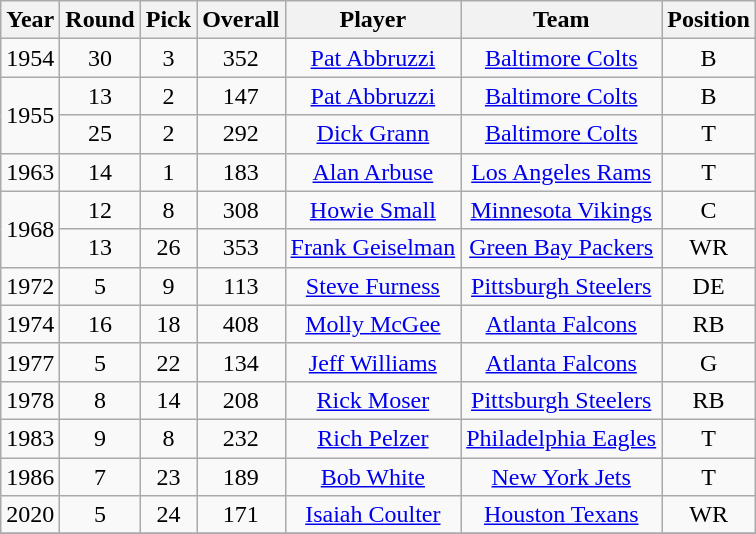<table class="wikitable sortable" style="text-align: center;">
<tr>
<th>Year</th>
<th>Round</th>
<th>Pick</th>
<th>Overall</th>
<th>Player</th>
<th>Team</th>
<th>Position</th>
</tr>
<tr>
<td>1954</td>
<td>30</td>
<td>3</td>
<td>352</td>
<td><a href='#'>Pat Abbruzzi</a></td>
<td><a href='#'>Baltimore Colts</a></td>
<td>B</td>
</tr>
<tr>
<td rowspan="2">1955</td>
<td>13</td>
<td>2</td>
<td>147</td>
<td><a href='#'>Pat Abbruzzi</a></td>
<td><a href='#'>Baltimore Colts</a></td>
<td>B</td>
</tr>
<tr>
<td>25</td>
<td>2</td>
<td>292</td>
<td><a href='#'>Dick Grann</a></td>
<td><a href='#'>Baltimore Colts</a></td>
<td>T</td>
</tr>
<tr>
<td>1963</td>
<td>14</td>
<td>1</td>
<td>183</td>
<td><a href='#'>Alan Arbuse</a></td>
<td><a href='#'>Los Angeles Rams</a></td>
<td>T</td>
</tr>
<tr>
<td rowspan="2">1968</td>
<td>12</td>
<td>8</td>
<td>308</td>
<td><a href='#'>Howie Small</a></td>
<td><a href='#'>Minnesota Vikings</a></td>
<td>C</td>
</tr>
<tr>
<td>13</td>
<td>26</td>
<td>353</td>
<td><a href='#'>Frank Geiselman</a></td>
<td><a href='#'>Green Bay Packers</a></td>
<td>WR</td>
</tr>
<tr>
<td>1972</td>
<td>5</td>
<td>9</td>
<td>113</td>
<td><a href='#'>Steve Furness</a></td>
<td><a href='#'>Pittsburgh Steelers</a></td>
<td>DE</td>
</tr>
<tr>
<td>1974</td>
<td>16</td>
<td>18</td>
<td>408</td>
<td><a href='#'>Molly McGee</a></td>
<td><a href='#'>Atlanta Falcons</a></td>
<td>RB</td>
</tr>
<tr>
<td>1977</td>
<td>5</td>
<td>22</td>
<td>134</td>
<td><a href='#'>Jeff Williams</a></td>
<td><a href='#'>Atlanta Falcons</a></td>
<td>G</td>
</tr>
<tr>
<td>1978</td>
<td>8</td>
<td>14</td>
<td>208</td>
<td><a href='#'>Rick Moser</a></td>
<td><a href='#'>Pittsburgh Steelers</a></td>
<td>RB</td>
</tr>
<tr>
<td>1983</td>
<td>9</td>
<td>8</td>
<td>232</td>
<td><a href='#'>Rich Pelzer</a></td>
<td><a href='#'>Philadelphia Eagles</a></td>
<td>T</td>
</tr>
<tr>
<td>1986</td>
<td>7</td>
<td>23</td>
<td>189</td>
<td><a href='#'>Bob White</a></td>
<td><a href='#'>New York Jets</a></td>
<td>T</td>
</tr>
<tr>
<td>2020</td>
<td>5</td>
<td>24</td>
<td>171</td>
<td><a href='#'>Isaiah Coulter</a></td>
<td><a href='#'>Houston Texans</a></td>
<td>WR</td>
</tr>
<tr>
</tr>
</table>
